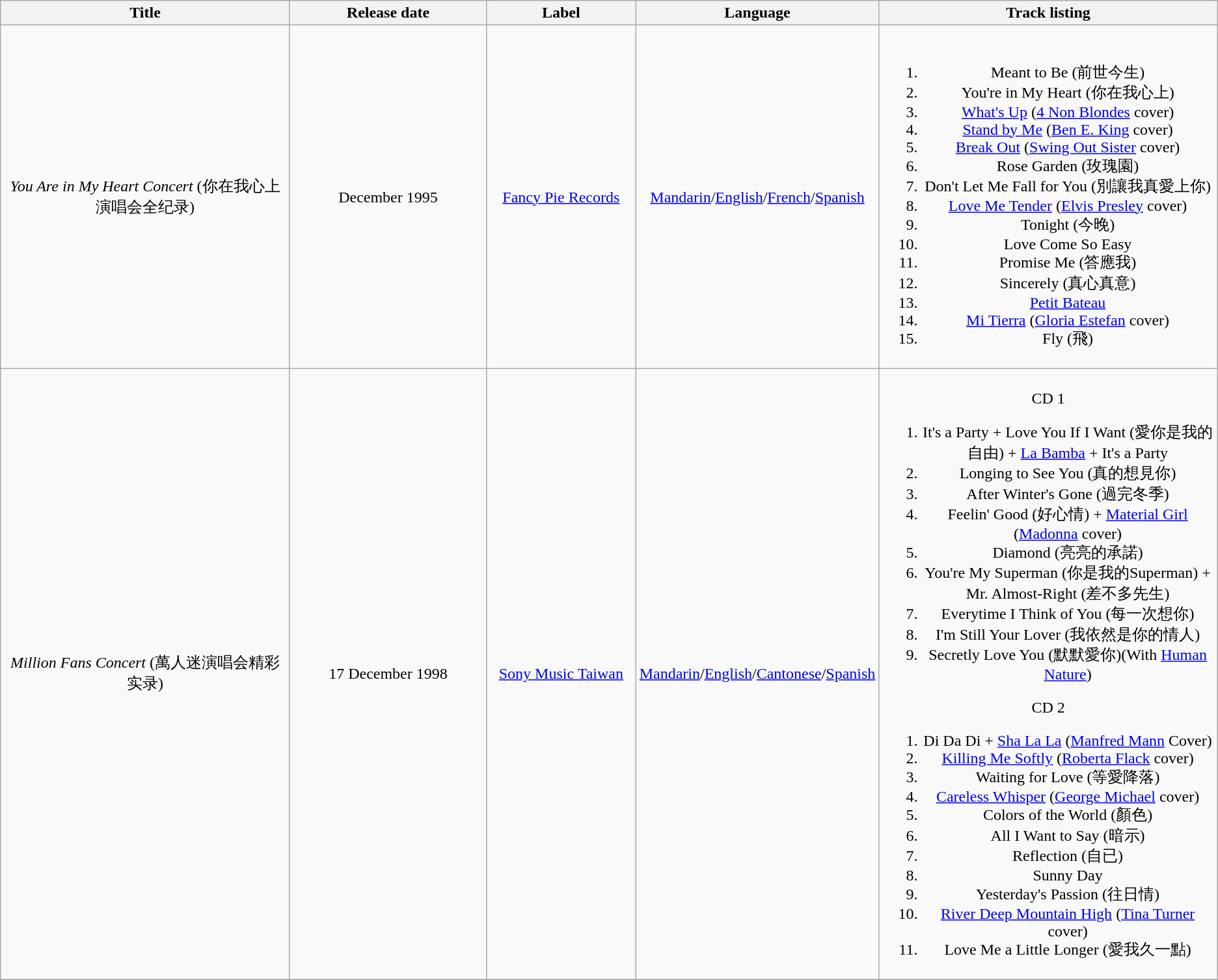<table class="wikitable" style="text-align:center;">
<tr>
<th align="left" width="300px">Title</th>
<th align="left" width="200px">Release date</th>
<th align="left" width="150px">Label</th>
<th align="left" width="100px">Language</th>
<th align="left" width="350px">Track listing</th>
</tr>
<tr>
<td><em>You Are in My Heart Concert</em> (你在我心上演唱会全纪录)</td>
<td>December 1995</td>
<td><a href='#'>Fancy Pie Records</a></td>
<td><a href='#'>Mandarin</a>/<a href='#'>English</a>/<a href='#'>French</a>/<a href='#'>Spanish</a></td>
<td><br><ol><li>Meant to Be (前世今生)</li><li>You're in My Heart (你在我心上)</li><li><a href='#'>What's Up</a> (<a href='#'>4 Non Blondes</a> cover)</li><li><a href='#'>Stand by Me</a> (<a href='#'>Ben E. King</a> cover)</li><li><a href='#'>Break Out</a> (<a href='#'>Swing Out Sister</a> cover)</li><li>Rose Garden (玫瑰園)</li><li>Don't Let Me Fall for You (別讓我真愛上你)</li><li><a href='#'>Love Me Tender</a> (<a href='#'>Elvis Presley</a> cover)</li><li>Tonight (今晚)</li><li>Love Come So Easy</li><li>Promise Me (答應我)</li><li>Sincerely (真心真意)</li><li><a href='#'>Petit Bateau</a></li><li><a href='#'>Mi Tierra</a> (<a href='#'>Gloria Estefan</a> cover)</li><li>Fly (飛)</li></ol></td>
</tr>
<tr>
<td><em>Million Fans Concert</em> (萬人迷演唱会精彩实录)</td>
<td>17 December 1998</td>
<td><a href='#'>Sony Music Taiwan</a></td>
<td><a href='#'>Mandarin</a>/<a href='#'>English</a>/<a href='#'>Cantonese</a>/<a href='#'>Spanish</a></td>
<td><br>CD 1<ol><li>It's a Party + Love You If I Want (愛你是我的自由) + <a href='#'>La Bamba</a> + It's a Party</li><li>Longing to See You (真的想見你)</li><li>After Winter's Gone (過完冬季)</li><li>Feelin' Good (好心情) + <a href='#'>Material Girl</a> (<a href='#'>Madonna</a> cover)</li><li>Diamond (亮亮的承諾)</li><li>You're My Superman (你是我的Superman) + Mr. Almost-Right (差不多先生)</li><li>Everytime I Think of You (每一次想你)</li><li>I'm Still Your Lover (我依然是你的情人)</li><li>Secretly Love You (默默愛你)(With <a href='#'>Human Nature</a>)</li></ol>CD 2<ol><li>Di Da Di + <a href='#'>Sha La La</a> (<a href='#'>Manfred Mann</a> Cover)</li><li><a href='#'>Killing Me Softly</a> (<a href='#'>Roberta Flack</a> cover)</li><li>Waiting for Love (等愛降落)</li><li><a href='#'>Careless Whisper</a> (<a href='#'>George Michael</a> cover)</li><li>Colors of the World (顏色)</li><li>All I Want to Say (暗示)</li><li>Reflection (自已)</li><li>Sunny Day</li><li>Yesterday's Passion (往日情)</li><li><a href='#'>River Deep Mountain High</a> (<a href='#'>Tina Turner</a> cover)</li><li>Love Me a Little Longer (愛我久一點)</li></ol></td>
</tr>
<tr>
</tr>
</table>
